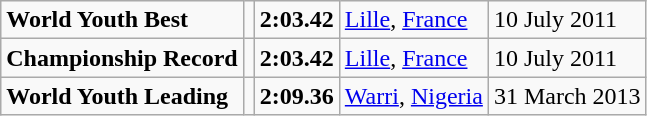<table class="wikitable">
<tr>
<td><strong>World Youth Best</strong></td>
<td></td>
<td><strong>2:03.42</strong></td>
<td><a href='#'>Lille</a>, <a href='#'>France</a></td>
<td>10 July 2011</td>
</tr>
<tr>
<td><strong>Championship Record</strong></td>
<td></td>
<td><strong>2:03.42</strong></td>
<td><a href='#'>Lille</a>, <a href='#'>France</a></td>
<td>10 July 2011</td>
</tr>
<tr>
<td><strong>World Youth Leading</strong></td>
<td></td>
<td><strong>2:09.36</strong></td>
<td><a href='#'>Warri</a>, <a href='#'>Nigeria</a></td>
<td>31 March 2013</td>
</tr>
</table>
